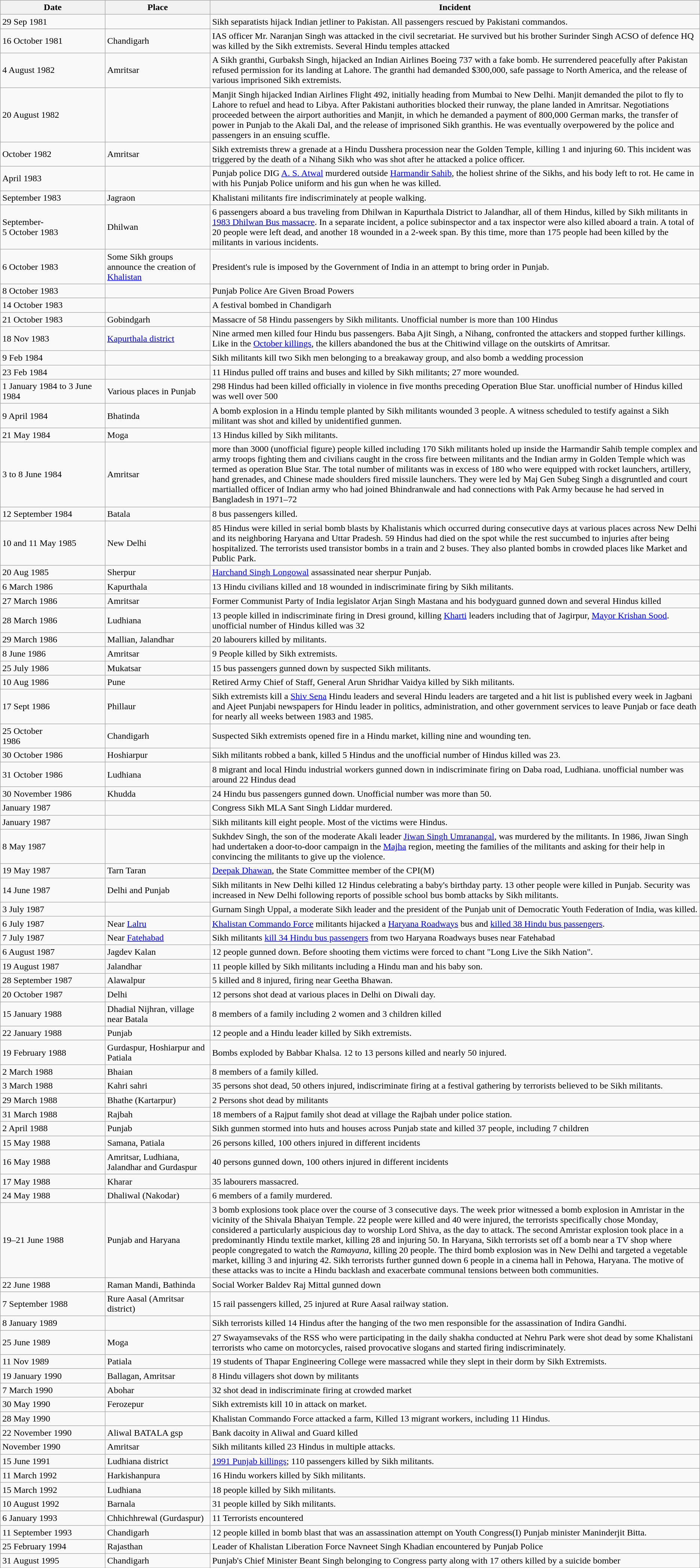<table class="wikitable">
<tr>
<th width="15%">Date</th>
<th width="15%">Place</th>
<th width="70%">Incident</th>
</tr>
<tr>
<td>29 Sep 1981</td>
<td></td>
<td>Sikh separatists hijack Indian jetliner to Pakistan. All passengers rescued by Pakistani commandos.</td>
</tr>
<tr>
<td>16 October 1981</td>
<td>Chandigarh</td>
<td>IAS officer Mr. Naranjan Singh was attacked in the civil secretariat. He survived but his brother Surinder Singh ACSO of defence HQ was killed by the Sikh extremists. Several Hindu temples attacked</td>
</tr>
<tr>
<td>4 August 1982</td>
<td>Amritsar</td>
<td>A Sikh granthi, Gurbaksh Singh, hijacked an Indian Airlines Boeing 737 with a fake bomb. He surrendered peacefully after Pakistan refused permission for its landing at Lahore. The granthi had demanded $300,000, safe passage to North America, and the release of various imprisoned Sikh extremists.</td>
</tr>
<tr>
<td>20 August 1982</td>
<td></td>
<td>Manjit Singh hijacked Indian Airlines Flight 492, initially heading from Mumbai to New Delhi. Manjit demanded the pilot to fly to Lahore to refuel and head to Libya. After Pakistani authorities blocked their runway, the plane landed in Amritsar. Negotiations proceeded between the airport authorities and Manjit, in which he demanded a payment of 800,000 German marks, the transfer of power in Punjab to the Akali Dal, and the release of imprisoned Sikh granthis. He was eventually overpowered by the police and passengers in an ensuing scuffle.</td>
</tr>
<tr>
<td>October 1982</td>
<td>Amritsar</td>
<td>Sikh extremists threw a grenade at a Hindu Dusshera procession near the Golden Temple, killing 1 and injuring 60. This incident was triggered by the death of a Nihang Sikh who was shot after he attacked a police officer.</td>
</tr>
<tr>
<td>April 1983</td>
<td></td>
<td>Punjab police DIG <a href='#'>A. S. Atwal</a> murdered outside <a href='#'>Harmandir Sahib</a>, the holiest shrine of the Sikhs, and his body left to rot. He came in with his Punjab Police uniform and his gun when he was killed.</td>
</tr>
<tr>
<td>September 1983</td>
<td>Jagraon</td>
<td>Khalistani militants fire indiscriminately at people walking.</td>
</tr>
<tr>
<td>September-<br>5 October 1983</td>
<td>Dhilwan</td>
<td>6 passengers aboard a bus traveling from Dhilwan in Kapurthala District to Jalandhar, all of them Hindus, killed by Sikh militants in <a href='#'>1983 Dhilwan Bus massacre</a>. In a separate incident, a police subinspector and a tax inspector were also killed aboard a train. A total of 20 people were left dead, and another 18 wounded in a 2-week span. By this time, more than 175 people had been killed by the militants in various incidents.</td>
</tr>
<tr>
<td>6 October 1983</td>
<td>Some Sikh groups announce the creation of <a href='#'>Khalistan</a></td>
<td>President's rule is imposed by the Government of India in an attempt to bring order in Punjab.</td>
</tr>
<tr>
<td>8 October 1983</td>
<td></td>
<td>Punjab Police Are Given Broad Powers</td>
</tr>
<tr>
<td>14 October 1983</td>
<td></td>
<td>A festival bombed in Chandigarh</td>
</tr>
<tr>
<td>21 October 1983</td>
<td>Gobindgarh</td>
<td>Massacre of 58 Hindu passengers by Sikh militants. Unofficial number is more than 100 Hindus</td>
</tr>
<tr>
<td>18 Nov 1983</td>
<td><a href='#'>Kapurthala district</a></td>
<td>Nine armed men killed four Hindu bus passengers. Baba Ajit Singh, a Nihang, confronted the attackers and stopped further killings. Like in the <a href='#'>October killings</a>, the killers abandoned the bus at the Chitiwind village on the outskirts of Amritsar.</td>
</tr>
<tr>
<td>9 Feb 1984</td>
<td></td>
<td>Sikh militants kill two Sikh men belonging to a breakaway group, and also bomb a wedding procession</td>
</tr>
<tr>
<td>23 Feb 1984</td>
<td></td>
<td>11 Hindus pulled off trains and buses and killed by Sikh militants; 27 more wounded.</td>
</tr>
<tr>
<td>1 January 1984 to 3 June 1984</td>
<td>Various places in Punjab</td>
<td>298 Hindus had been killed officially in violence in five months preceding Operation Blue Star. unofficial number of Hindus killed was well over 500</td>
</tr>
<tr>
<td>9 April 1984</td>
<td>Bhatinda</td>
<td>A bomb explosion in a Hindu temple planted by Sikh militants wounded 3 people. A witness scheduled to testify against a Sikh militant was shot and killed by unidentified gunmen.</td>
</tr>
<tr>
<td>21 May 1984</td>
<td>Moga</td>
<td>13 Hindus killed by Sikh militants.</td>
</tr>
<tr>
<td>3 to 8 June 1984</td>
<td>Amritsar</td>
<td>more than 3000 (unofficial figure) people killed including 170 Sikh militants holed up inside the Harmandir Sahib temple complex and army troops fighting them and civilians caught in the cross fire between militants and the Indian army in Golden Temple which was termed as operation Blue Star. The total number of militants was in excess of 180 who were equipped with rocket launchers, artillery, hand grenades, and Chinese made shoulders fired missile launchers. They were led by Maj Gen Subeg Singh a disgruntled and court martialled officer of Indian army who had joined Bhindranwale and had connections with Pak Army because he had served in Bangladesh in 1971–72</td>
</tr>
<tr>
<td>12 September 1984</td>
<td>Batala</td>
<td>8 bus passengers killed.</td>
</tr>
<tr>
<td>10 and 11 May 1985</td>
<td>New Delhi</td>
<td>85 Hindus were killed in serial bomb blasts by Khalistanis which occurred during consecutive days at various places across New Delhi and its neighboring Haryana and Uttar Pradesh. 59 Hindus had died on the spot while the rest succumbed to injuries after being hospitalized. The terrorists used transistor bombs in a train and 2 buses. They also planted bombs in crowded places like Market and Public Park.</td>
</tr>
<tr>
<td>20 Aug 1985</td>
<td>Sherpur</td>
<td><a href='#'>Harchand Singh Longowal</a> assassinated near sherpur Punjab.</td>
</tr>
<tr>
<td>6 March 1986</td>
<td>Kapurthala</td>
<td>13 Hindu civilians killed and 18 wounded in indiscriminate firing by Sikh militants.</td>
</tr>
<tr>
<td>27 March 1986</td>
<td>Amritsar</td>
<td>Former Communist Party of India legislator Arjan Singh Mastana and his bodyguard gunned down and several Hindus killed</td>
</tr>
<tr>
<td>28 March 1986</td>
<td>Ludhiana</td>
<td>13 people killed in indiscriminate firing in Dresi ground, killing <a href='#'>Kharti</a> leaders including that of Jagirpur, <a href='#'>Mayor Krishan Sood</a>. unofficial number of Hindus killed was 32</td>
</tr>
<tr>
<td>29 March 1986</td>
<td>Mallian, Jalandhar</td>
<td>20 labourers killed by militants.</td>
</tr>
<tr>
<td>8 June 1986</td>
<td>Amritsar</td>
<td>9 People killed by Sikh extremists.</td>
</tr>
<tr>
<td>25 July 1986</td>
<td>Mukatsar</td>
<td>15 bus passengers gunned down by suspected Sikh militants.</td>
</tr>
<tr>
<td>10 Aug 1986</td>
<td>Pune</td>
<td>Retired Army Chief of Staff, General Arun Shridhar Vaidya killed by Sikh militants.</td>
</tr>
<tr>
<td>17 Sept 1986</td>
<td>Phillaur</td>
<td>Sikh extremists kill a <a href='#'>Shiv Sena</a> Hindu leaders and several Hindu leaders are targeted and a hit list is published every week in Jagbani and Ajeet Punjabi newspapers for Hindu leader in politics, administration, and other government services to leave Punjab or face death for nearly all weeks between 1983 and 1985.</td>
</tr>
<tr>
<td>25 October<br>1986</td>
<td>Chandigarh</td>
<td>Suspected Sikh extremists opened fire in a Hindu market, killing nine and wounding ten.</td>
</tr>
<tr>
<td>30 October 1986</td>
<td>Hoshiarpur</td>
<td>Sikh militants robbed a bank, killed 5 Hindus and the unofficial number of Hindus killed was 23.</td>
</tr>
<tr>
<td>31 October 1986</td>
<td>Ludhiana</td>
<td>8 migrant and local Hindu industrial workers gunned down in indiscriminate firing on Daba road, Ludhiana. unofficial number was around 22 Hindus dead</td>
</tr>
<tr>
<td>30 November 1986</td>
<td>Khudda</td>
<td>24 Hindu bus passengers gunned down. Unofficial number was more than 50.</td>
</tr>
<tr>
<td>January 1987</td>
<td></td>
<td>Congress Sikh MLA Sant Singh Liddar murdered.</td>
</tr>
<tr>
<td>January 1987</td>
<td></td>
<td>Sikh militants kill eight people. Most of the victims were Hindus.</td>
</tr>
<tr>
<td>8 May 1987</td>
<td></td>
<td>Sukhdev Singh, the son of the moderate Akali leader <a href='#'>Jiwan Singh Umranangal</a>, was murdered by the militants. In 1986, Jiwan Singh had undertaken a door-to-door campaign in the <a href='#'>Majha</a> region, meeting the families of the militants and asking for their help in convincing the militants to give up the violence.</td>
</tr>
<tr>
<td>19 May 1987</td>
<td>Tarn Taran</td>
<td><a href='#'>Deepak Dhawan</a>, the State Committee member of the CPI(M)</td>
</tr>
<tr>
<td>14 June 1987</td>
<td>Delhi and Punjab</td>
<td>Sikh militants in New Delhi killed 12 Hindus celebrating a baby's birthday party. 13 other people were killed in Punjab. Security was increased in New Delhi following reports of possible school bus bomb attacks by Sikh militants.</td>
</tr>
<tr>
<td>3 July 1987</td>
<td></td>
<td>Gurnam Singh Uppal, a moderate Sikh leader and the president of the Punjab unit of Democratic Youth Federation of India, was killed.</td>
</tr>
<tr>
<td>6 July 1987</td>
<td>Near <a href='#'>Lalru</a></td>
<td><a href='#'>Khalistan Commando Force</a> militants hijacked a <a href='#'>Haryana Roadways</a> bus and <a href='#'>killed 38 Hindu bus passengers</a>.</td>
</tr>
<tr>
<td>7 July 1987</td>
<td>Near <a href='#'>Fatehabad</a></td>
<td>Sikh militants <a href='#'>kill 34 Hindu bus passengers</a> from two Haryana Roadways buses near Fatehabad</td>
</tr>
<tr>
<td>6 August 1987</td>
<td>Jagdev Kalan</td>
<td>12 people gunned down. Before shooting them victims were forced to chant "Long Live the Sikh Nation".</td>
</tr>
<tr>
<td>19 August 1987</td>
<td>Jalandhar</td>
<td>11 people killed by Sikh militants including a Hindu man and his baby son.</td>
</tr>
<tr>
<td>28 September 1987</td>
<td>Alawalpur</td>
<td>5 killed and 8 injured, firing near Geetha Bhawan.</td>
</tr>
<tr>
<td>20 October 1987</td>
<td>Delhi</td>
<td>12 persons shot dead at various places in Delhi on Diwali day.</td>
</tr>
<tr>
<td>15 January 1988</td>
<td>Dhadial Nijhran, village near Batala</td>
<td>8 members of a family including 2 women and 3 children killed</td>
</tr>
<tr>
<td>22 January 1988</td>
<td>Punjab</td>
<td>12 people and a Hindu leader killed by Sikh extremists.</td>
</tr>
<tr>
<td>19 February 1988</td>
<td>Gurdaspur, Hoshiarpur and Patiala</td>
<td>Bombs exploded by Babbar Khalsa. 12 to 13 persons killed and nearly 50 injured.</td>
</tr>
<tr>
<td>2 March 1988</td>
<td>Bhaian</td>
<td>8 members of a family killed.</td>
</tr>
<tr>
<td>3 March 1988</td>
<td>Kahri sahri</td>
<td>35 persons shot dead, 50 others injured, indiscriminate firing at a festival gathering by terrorists believed to be Sikh militants.</td>
</tr>
<tr>
<td>29 March 1988</td>
<td>Bhathe (Kartarpur)</td>
<td>2 Persons shot dead by militants</td>
</tr>
<tr>
<td>31 March 1988</td>
<td>Rajbah</td>
<td>18 members of a Rajput family shot dead at village the Rajbah under police station.</td>
</tr>
<tr>
<td>2 April 1988</td>
<td>Punjab</td>
<td>Sikh gunmen stormed into huts and houses across Punjab state and killed 37 people, including 7 children</td>
</tr>
<tr>
<td>15 May 1988</td>
<td>Samana, Patiala</td>
<td>26 persons killed, 100 others injured in different incidents</td>
</tr>
<tr>
<td>16 May 1988</td>
<td>Amritsar, Ludhiana, Jalandhar and Gurdaspur</td>
<td>40 persons gunned down, 100 others injured in different incidents</td>
</tr>
<tr>
<td>17 May 1988</td>
<td>Kharar</td>
<td>35 labourers massacred.</td>
</tr>
<tr>
<td>24 May 1988</td>
<td>Dhaliwal (Nakodar)</td>
<td>6 members of a family murdered.</td>
</tr>
<tr>
<td>19–21 June 1988</td>
<td>Punjab and Haryana</td>
<td>3 bomb explosions took place over the course of 3 consecutive days. The week prior witnessed a bomb explosion in Amristar in the vicinity of the Shivala Bhaiyan Temple. 22 people were killed and 40 were injured, the terrorists specifically chose Monday, considered a particularly auspicious day to worship Lord Shiva, as the day to attack. The second Amristar explosion took place in a predominantly Hindu textile market, killing 28 and injuring 50. In Haryana, Sikh terrorists set off a bomb near a TV shop where people congregated to watch the <em>Ramayana,</em> killing 20 people. The third bomb explosion was in New Delhi and targeted a vegetable market, killing 3 and injuring 42. Sikh terrorists further gunned down 6 people in a cinema hall in Pehowa, Haryana. The motive of these attacks was to incite a Hindu backlash and exacerbate communal tensions between both communities.</td>
</tr>
<tr>
<td>22 June 1988</td>
<td>Raman Mandi, Bathinda</td>
<td>Social Worker Baldev Raj Mittal gunned down </td>
</tr>
<tr>
<td>7 September 1988</td>
<td>Rure Aasal (Amritsar district)</td>
<td>15 rail passengers killed, 25 injured at Rure Aasal railway station.</td>
</tr>
<tr>
<td>8 January 1989</td>
<td></td>
<td>Sikh terrorists killed 14 Hindus after the hanging of the two men responsible for the assassination of Indira Gandhi.</td>
</tr>
<tr>
<td>25 June 1989</td>
<td>Moga</td>
<td>27 Swayamsevaks of the RSS who were participating in the daily shakha conducted at Nehru Park were shot dead by some Khalistani terrorists who came on motorcycles, raised provocative slogans and started firing indiscriminately.</td>
</tr>
<tr>
<td>11 Nov 1989</td>
<td>Patiala</td>
<td>19 students of Thapar Engineering College were massacred while they slept in their dorm by Sikh Extremists.</td>
</tr>
<tr>
<td>19 January 1990</td>
<td>Ballagan, Amritsar</td>
<td>8 Hindu villagers shot down by militants</td>
</tr>
<tr>
<td>7 March 1990</td>
<td>Abohar</td>
<td>32 shot dead in indiscriminate firing at crowded market</td>
</tr>
<tr>
<td>30 May 1990</td>
<td>Ferozepur</td>
<td>Sikh extremists kill 10 in attack on market.</td>
</tr>
<tr>
<td>28 May 1990</td>
<td></td>
<td>Khalistan Commando Force attacked a farm, Killed 13 migrant workers, including 11 Hindus.</td>
</tr>
<tr>
<td>22 November 1990</td>
<td>Aliwal BATALA gsp</td>
<td>Bank dacoity in Aliwal and Guard killed</td>
</tr>
<tr>
<td>November 1990</td>
<td>Amritsar</td>
<td>Sikh militants killed 23 Hindus in multiple attacks.</td>
</tr>
<tr>
<td>15 June 1991</td>
<td>Ludhiana district</td>
<td><a href='#'>1991 Punjab killings</a>; 110 passengers killed by Sikh militants.</td>
</tr>
<tr>
<td>11 March 1992</td>
<td>Harkishanpura</td>
<td>16 Hindu workers killed by Sikh militants.</td>
</tr>
<tr>
<td>15 March 1992</td>
<td>Ludhiana</td>
<td>18 people killed by Sikh militants.</td>
</tr>
<tr>
<td>10 August 1992</td>
<td>Barnala</td>
<td>31 people killed by Sikh militants.</td>
</tr>
<tr>
<td>6 January 1993</td>
<td>Chhichhrewal (Gurdaspur)</td>
<td>11 Terrorists encountered</td>
</tr>
<tr>
<td>11 September 1993</td>
<td>Chandigarh</td>
<td>12 people killed in bomb blast that was an assassination attempt on Youth Congress(I) Punjab minister Maninderjit Bitta.</td>
</tr>
<tr>
<td>25 February 1994</td>
<td>Rajasthan</td>
<td>Leader of Khalistan Liberation Force Navneet Singh Khadian encountered by Punjab Police</td>
</tr>
<tr>
<td>31 August 1995</td>
<td>Chandigarh</td>
<td>Punjab's Chief Minister Beant Singh belonging to Congress party along with 17 others killed by a suicide bomber</td>
</tr>
<tr>
</tr>
</table>
